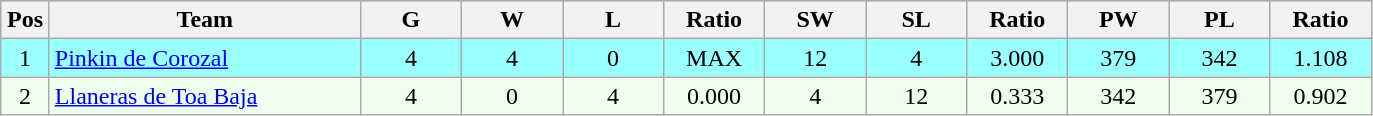<table class=wikitable style="text-align:center">
<tr bgcolor="#DCDCDC">
<th width="25">Pos</th>
<th width="200">Team</th>
<th width="60">G</th>
<th width="60">W</th>
<th width="60">L</th>
<th width="60">Ratio</th>
<th width="60">SW</th>
<th width="60">SL</th>
<th width="60">Ratio</th>
<th width="60">PW</th>
<th width="60">PL</th>
<th width="60">Ratio</th>
</tr>
<tr bgcolor=#99FFFF>
<td>1</td>
<td align=left><a href='#'>Pinkin de Corozal</a></td>
<td>4</td>
<td>4</td>
<td>0</td>
<td>MAX</td>
<td>12</td>
<td>4</td>
<td>3.000</td>
<td>379</td>
<td>342</td>
<td>1.108</td>
</tr>
<tr bgcolor=#eeffee>
<td>2</td>
<td align=left><a href='#'>Llaneras de Toa Baja</a></td>
<td>4</td>
<td>0</td>
<td>4</td>
<td>0.000</td>
<td>4</td>
<td>12</td>
<td>0.333</td>
<td>342</td>
<td>379</td>
<td>0.902</td>
</tr>
</table>
